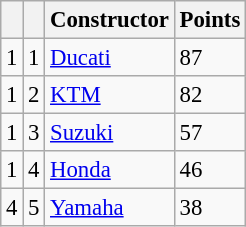<table class="wikitable" style="font-size: 95%;">
<tr>
<th></th>
<th></th>
<th>Constructor</th>
<th>Points</th>
</tr>
<tr>
<td> 1</td>
<td align=center>1</td>
<td> <a href='#'>Ducati</a></td>
<td align=left>87</td>
</tr>
<tr>
<td> 1</td>
<td align=center>2</td>
<td> <a href='#'>KTM</a></td>
<td align=left>82</td>
</tr>
<tr>
<td> 1</td>
<td align=center>3</td>
<td> <a href='#'>Suzuki</a></td>
<td align=left>57</td>
</tr>
<tr>
<td> 1</td>
<td align=center>4</td>
<td> <a href='#'>Honda</a></td>
<td align=left>46</td>
</tr>
<tr>
<td> 4</td>
<td align=center>5</td>
<td> <a href='#'>Yamaha</a></td>
<td align=left>38</td>
</tr>
</table>
